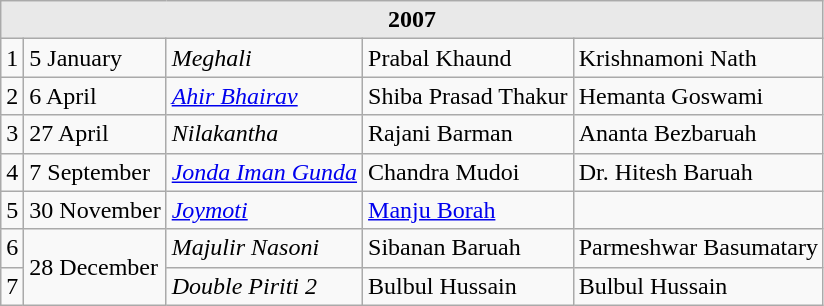<table class="wikitable" border="0">
<tr>
<td colspan="5" style="text-align:center; background:#e9e9e9"><strong>2007</strong></td>
</tr>
<tr>
<td>1</td>
<td>5 January</td>
<td><em>Meghali</em></td>
<td>Prabal Khaund</td>
<td>Krishnamoni Nath</td>
</tr>
<tr>
<td>2</td>
<td>6 April</td>
<td><em><a href='#'>Ahir Bhairav</a></em></td>
<td>Shiba Prasad Thakur</td>
<td>Hemanta Goswami</td>
</tr>
<tr>
<td>3</td>
<td>27 April</td>
<td><em>Nilakantha</em></td>
<td>Rajani Barman</td>
<td>Ananta Bezbaruah</td>
</tr>
<tr>
<td>4</td>
<td>7 September</td>
<td><em><a href='#'>Jonda Iman Gunda</a></em></td>
<td>Chandra Mudoi</td>
<td>Dr. Hitesh Baruah</td>
</tr>
<tr>
<td>5</td>
<td>30 November</td>
<td><em><a href='#'>Joymoti</a></em></td>
<td><a href='#'>Manju Borah</a></td>
<td></td>
</tr>
<tr>
<td>6</td>
<td rowspan="2">28 December</td>
<td><em>Majulir Nasoni</em></td>
<td>Sibanan Baruah</td>
<td>Parmeshwar Basumatary</td>
</tr>
<tr>
<td>7</td>
<td><em>Double Piriti 2</em></td>
<td>Bulbul Hussain</td>
<td>Bulbul Hussain</td>
</tr>
</table>
